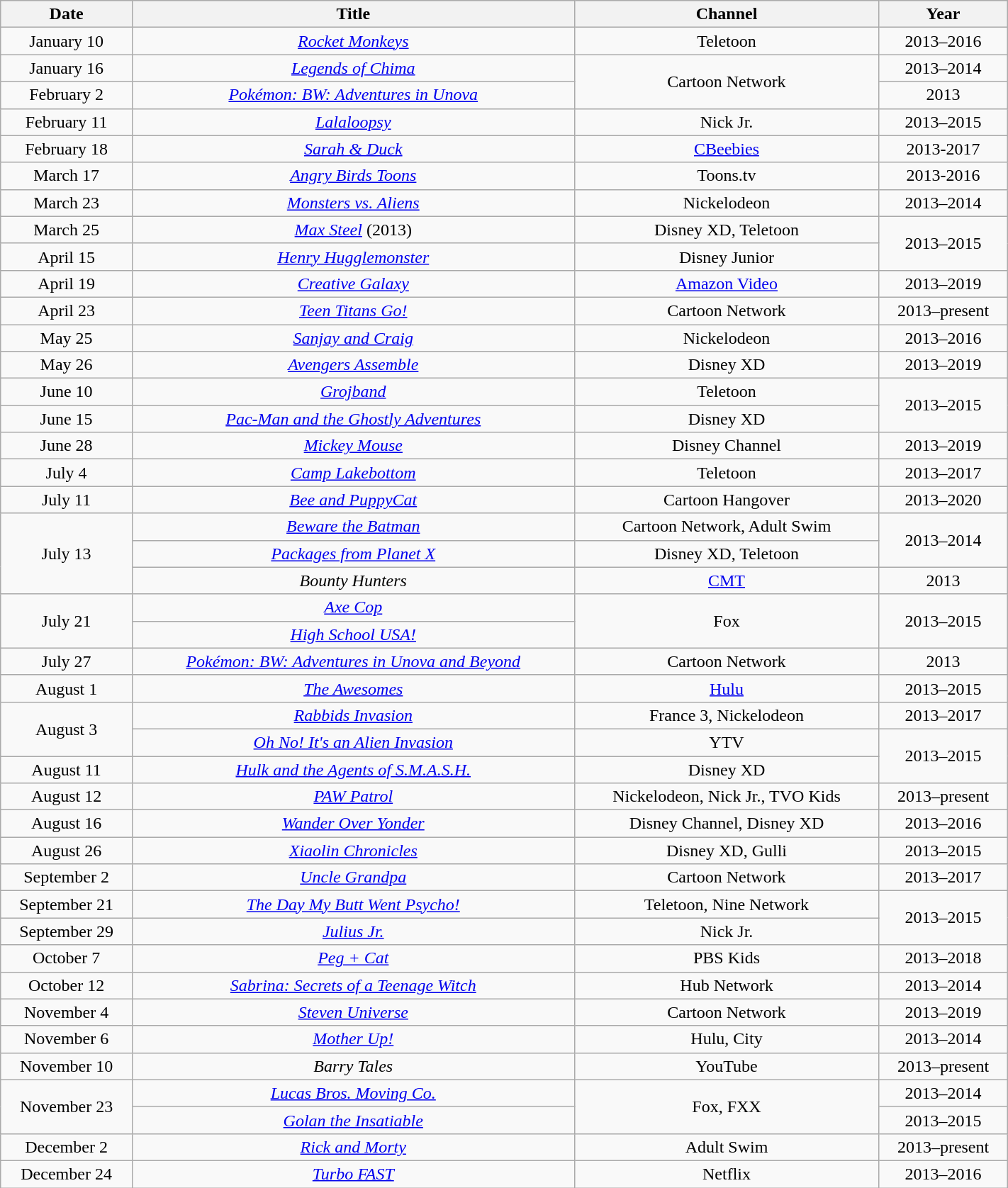<table class="wikitable sortable" style="text-align: center" width="75%">
<tr>
<th scope="col">Date</th>
<th scope="col">Title</th>
<th scope="col">Channel</th>
<th scope="col">Year</th>
</tr>
<tr>
<td>January 10</td>
<td><em><a href='#'>Rocket Monkeys</a></em></td>
<td>Teletoon</td>
<td>2013–2016</td>
</tr>
<tr>
<td>January 16</td>
<td><em><a href='#'>Legends of Chima</a></em></td>
<td rowspan=2>Cartoon Network</td>
<td>2013–2014</td>
</tr>
<tr>
<td>February 2</td>
<td><em><a href='#'>Pokémon: BW: Adventures in Unova</a></em></td>
<td>2013</td>
</tr>
<tr>
<td>February 11</td>
<td><em><a href='#'>Lalaloopsy</a></em></td>
<td>Nick Jr.</td>
<td>2013–2015</td>
</tr>
<tr>
<td>February 18</td>
<td><em><a href='#'>Sarah & Duck</a></em></td>
<td><a href='#'>CBeebies</a></td>
<td>2013-2017</td>
</tr>
<tr>
<td>March 17</td>
<td><em><a href='#'>Angry Birds Toons</a></em></td>
<td>Toons.tv</td>
<td>2013-2016</td>
</tr>
<tr>
<td>March 23</td>
<td><em><a href='#'>Monsters vs. Aliens</a></em></td>
<td>Nickelodeon</td>
<td>2013–2014</td>
</tr>
<tr>
<td>March 25</td>
<td><em><a href='#'>Max Steel</a></em> (2013)</td>
<td>Disney XD, Teletoon</td>
<td rowspan=2>2013–2015</td>
</tr>
<tr>
<td>April 15</td>
<td><em><a href='#'>Henry Hugglemonster</a></em></td>
<td>Disney Junior</td>
</tr>
<tr>
<td>April 19</td>
<td><em><a href='#'>Creative Galaxy</a></em></td>
<td><a href='#'>Amazon Video</a></td>
<td>2013–2019</td>
</tr>
<tr>
<td>April 23</td>
<td><em><a href='#'>Teen Titans Go!</a></em></td>
<td>Cartoon Network</td>
<td>2013–present</td>
</tr>
<tr>
<td>May 25</td>
<td><em><a href='#'>Sanjay and Craig</a></em></td>
<td>Nickelodeon</td>
<td>2013–2016</td>
</tr>
<tr>
<td>May 26</td>
<td><em><a href='#'>Avengers Assemble</a></em></td>
<td>Disney XD</td>
<td>2013–2019</td>
</tr>
<tr>
<td>June 10</td>
<td><em><a href='#'>Grojband</a></em></td>
<td>Teletoon</td>
<td rowspan=2>2013–2015</td>
</tr>
<tr>
<td>June 15</td>
<td><em><a href='#'>Pac-Man and the Ghostly Adventures</a></em></td>
<td>Disney XD</td>
</tr>
<tr>
<td>June 28</td>
<td><em><a href='#'>Mickey Mouse</a></em></td>
<td>Disney Channel</td>
<td>2013–2019</td>
</tr>
<tr>
<td>July 4</td>
<td><em><a href='#'>Camp Lakebottom</a></em></td>
<td>Teletoon</td>
<td>2013–2017</td>
</tr>
<tr>
<td>July 11</td>
<td><em><a href='#'>Bee and PuppyCat</a></em></td>
<td>Cartoon Hangover</td>
<td>2013–2020</td>
</tr>
<tr>
<td rowspan=3>July 13</td>
<td><em><a href='#'>Beware the Batman</a></em></td>
<td>Cartoon Network, Adult Swim</td>
<td rowspan=2>2013–2014</td>
</tr>
<tr>
<td><em><a href='#'>Packages from Planet X</a></em></td>
<td>Disney XD, Teletoon</td>
</tr>
<tr>
<td><em>Bounty Hunters</em></td>
<td><a href='#'>CMT</a></td>
<td>2013</td>
</tr>
<tr>
<td rowspan=2>July 21</td>
<td><em><a href='#'>Axe Cop</a></em></td>
<td rowspan=2>Fox</td>
<td rowspan=2>2013–2015</td>
</tr>
<tr>
<td><em><a href='#'>High School USA!</a></em></td>
</tr>
<tr>
<td>July 27</td>
<td><em><a href='#'>Pokémon: BW: Adventures in Unova and Beyond</a></em></td>
<td>Cartoon Network</td>
<td>2013</td>
</tr>
<tr>
<td>August 1</td>
<td><em><a href='#'>The Awesomes</a></em></td>
<td><a href='#'>Hulu</a></td>
<td>2013–2015</td>
</tr>
<tr>
<td rowspan=2>August 3</td>
<td><em><a href='#'>Rabbids Invasion</a></em></td>
<td>France 3, Nickelodeon</td>
<td>2013–2017</td>
</tr>
<tr>
<td><em><a href='#'>Oh No! It's an Alien Invasion</a></em></td>
<td>YTV</td>
<td rowspan=2>2013–2015</td>
</tr>
<tr>
<td>August 11</td>
<td><em><a href='#'>Hulk and the Agents of S.M.A.S.H.</a></em></td>
<td>Disney XD</td>
</tr>
<tr>
<td>August 12</td>
<td><em><a href='#'>PAW Patrol</a></em></td>
<td>Nickelodeon, Nick Jr., TVO Kids</td>
<td>2013–present</td>
</tr>
<tr>
<td>August 16</td>
<td><em><a href='#'>Wander Over Yonder</a></em></td>
<td>Disney Channel, Disney XD</td>
<td>2013–2016</td>
</tr>
<tr>
<td>August 26</td>
<td><em><a href='#'>Xiaolin Chronicles</a></em></td>
<td>Disney XD, Gulli</td>
<td>2013–2015</td>
</tr>
<tr>
<td>September 2</td>
<td><em><a href='#'>Uncle Grandpa</a></em></td>
<td>Cartoon Network</td>
<td>2013–2017</td>
</tr>
<tr>
<td>September 21</td>
<td><em><a href='#'>The Day My Butt Went Psycho!</a></em></td>
<td>Teletoon, Nine Network</td>
<td rowspan=2>2013–2015</td>
</tr>
<tr>
<td>September 29</td>
<td><em><a href='#'>Julius Jr.</a></em></td>
<td>Nick Jr.</td>
</tr>
<tr>
<td>October 7</td>
<td><em><a href='#'>Peg + Cat</a></em></td>
<td>PBS Kids</td>
<td>2013–2018</td>
</tr>
<tr>
<td>October 12</td>
<td><em><a href='#'>Sabrina: Secrets of a Teenage Witch</a></em></td>
<td>Hub Network</td>
<td>2013–2014</td>
</tr>
<tr>
<td>November 4</td>
<td><em><a href='#'>Steven Universe</a></em></td>
<td>Cartoon Network</td>
<td>2013–2019</td>
</tr>
<tr>
<td>November 6</td>
<td><em><a href='#'>Mother Up!</a></em></td>
<td>Hulu, City</td>
<td>2013–2014</td>
</tr>
<tr>
<td>November 10</td>
<td><em>Barry Tales</em></td>
<td>YouTube</td>
<td>2013–present</td>
</tr>
<tr>
<td rowspan=2>November 23</td>
<td><em><a href='#'>Lucas Bros. Moving Co.</a></em></td>
<td rowspan=2>Fox, FXX</td>
<td>2013–2014</td>
</tr>
<tr>
<td><em><a href='#'>Golan the Insatiable</a></em></td>
<td>2013–2015</td>
</tr>
<tr>
<td>December 2</td>
<td><em><a href='#'>Rick and Morty</a></em></td>
<td>Adult Swim</td>
<td>2013–present</td>
</tr>
<tr>
<td>December 24</td>
<td><em><a href='#'>Turbo FAST</a></em></td>
<td>Netflix</td>
<td>2013–2016</td>
</tr>
</table>
